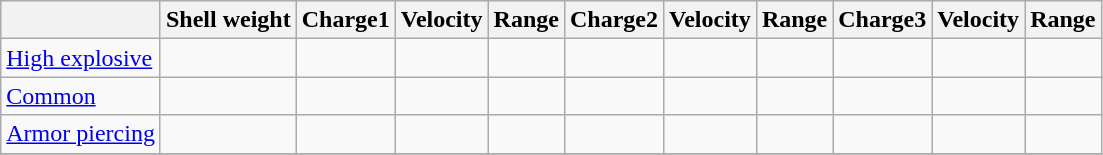<table class="wikitable">
<tr>
<th></th>
<th>Shell weight</th>
<th>Charge1</th>
<th>Velocity</th>
<th>Range</th>
<th>Charge2</th>
<th>Velocity</th>
<th>Range</th>
<th>Charge3</th>
<th>Velocity</th>
<th>Range</th>
</tr>
<tr>
<td><a href='#'>High explosive</a></td>
<td></td>
<td></td>
<td></td>
<td></td>
<td></td>
<td></td>
<td></td>
<td></td>
<td></td>
<td></td>
</tr>
<tr>
<td><a href='#'>Common</a></td>
<td></td>
<td></td>
<td></td>
<td></td>
<td></td>
<td></td>
<td></td>
<td></td>
<td></td>
<td></td>
</tr>
<tr>
<td><a href='#'>Armor piercing</a></td>
<td></td>
<td></td>
<td></td>
<td></td>
<td></td>
<td></td>
<td></td>
<td></td>
<td></td>
<td></td>
</tr>
<tr>
</tr>
</table>
